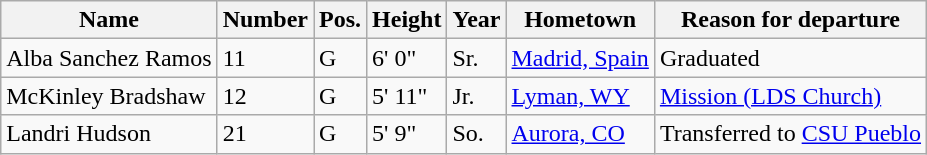<table class="wikitable sortable" boarder="1">
<tr>
<th>Name</th>
<th>Number</th>
<th>Pos.</th>
<th>Height</th>
<th>Year</th>
<th>Hometown</th>
<th class="unstortable">Reason for departure</th>
</tr>
<tr>
<td>Alba Sanchez Ramos</td>
<td>11</td>
<td>G</td>
<td>6' 0"</td>
<td>Sr.</td>
<td><a href='#'>Madrid, Spain</a></td>
<td>Graduated</td>
</tr>
<tr>
<td>McKinley Bradshaw</td>
<td>12</td>
<td>G</td>
<td>5' 11"</td>
<td>Jr.</td>
<td><a href='#'>Lyman, WY</a></td>
<td><a href='#'>Mission (LDS Church)</a></td>
</tr>
<tr>
<td>Landri Hudson</td>
<td>21</td>
<td>G</td>
<td>5' 9"</td>
<td>So.</td>
<td><a href='#'>Aurora, CO</a></td>
<td>Transferred to <a href='#'>CSU Pueblo</a></td>
</tr>
</table>
